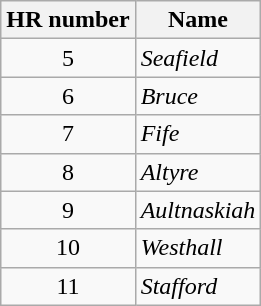<table class="wikitable">
<tr>
<th>HR number</th>
<th>Name</th>
</tr>
<tr>
<td style="text-align: center;">5</td>
<td><em>Seafield</em></td>
</tr>
<tr>
<td style="text-align: center;">6</td>
<td><em>Bruce</em></td>
</tr>
<tr>
<td style="text-align: center;">7</td>
<td><em>Fife</em></td>
</tr>
<tr>
<td style="text-align: center;">8</td>
<td><em>Altyre</em></td>
</tr>
<tr>
<td style="text-align: center;">9</td>
<td><em>Aultnaskiah</em></td>
</tr>
<tr>
<td style="text-align: center;">10</td>
<td><em>Westhall</em></td>
</tr>
<tr>
<td style="text-align: center;">11</td>
<td><em>Stafford</em></td>
</tr>
</table>
